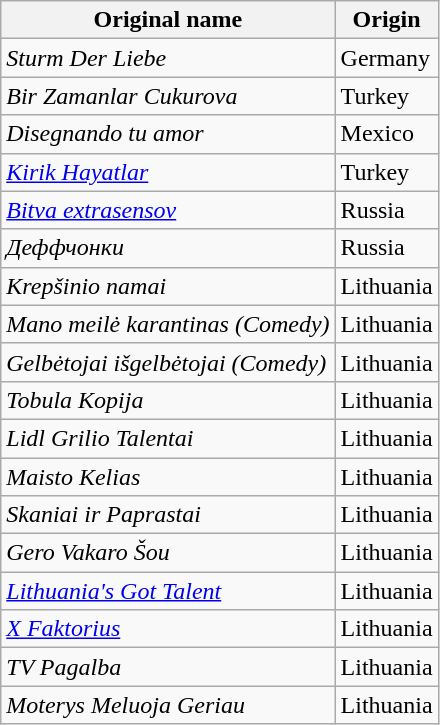<table class="wikitable">
<tr>
<th>Original name</th>
<th>Origin</th>
</tr>
<tr>
<td><em>Sturm Der Liebe</em></td>
<td>Germany</td>
</tr>
<tr>
<td><em>Bir Zamanlar Cukurova</em></td>
<td>Turkey</td>
</tr>
<tr>
<td><em>Disegnando tu amor</em></td>
<td>Mexico</td>
</tr>
<tr>
<td><em><a href='#'>Kirik Hayatlar</a></em></td>
<td>Turkey</td>
</tr>
<tr>
<td><em><a href='#'>Bitva extrasensov</a></em></td>
<td>Russia</td>
</tr>
<tr>
<td><em>Деффчонки</em></td>
<td>Russia</td>
</tr>
<tr>
<td><em>Krepšinio namai</em></td>
<td>Lithuania</td>
</tr>
<tr>
<td><em>Mano meilė karantinas (Comedy)</em></td>
<td>Lithuania</td>
</tr>
<tr>
<td><em>Gelbėtojai išgelbėtojai (Comedy)</em></td>
<td>Lithuania</td>
</tr>
<tr>
<td><em>Tobula Kopija</em></td>
<td>Lithuania</td>
</tr>
<tr>
<td><em>Lidl Grilio Talentai</em></td>
<td>Lithuania</td>
</tr>
<tr>
<td><em>Maisto Kelias</em></td>
<td>Lithuania</td>
</tr>
<tr>
<td><em>Skaniai ir Paprastai</em></td>
<td>Lithuania</td>
</tr>
<tr>
<td><em>Gero Vakaro Šou</em></td>
<td>Lithuania</td>
</tr>
<tr>
<td><em><a href='#'>Lithuania's Got Talent</a></em></td>
<td>Lithuania</td>
</tr>
<tr>
<td><em><a href='#'>X Faktorius</a></em></td>
<td>Lithuania</td>
</tr>
<tr>
<td><em>TV Pagalba</em></td>
<td>Lithuania</td>
</tr>
<tr>
<td><em>Moterys Meluoja Geriau</em></td>
<td>Lithuania</td>
</tr>
</table>
